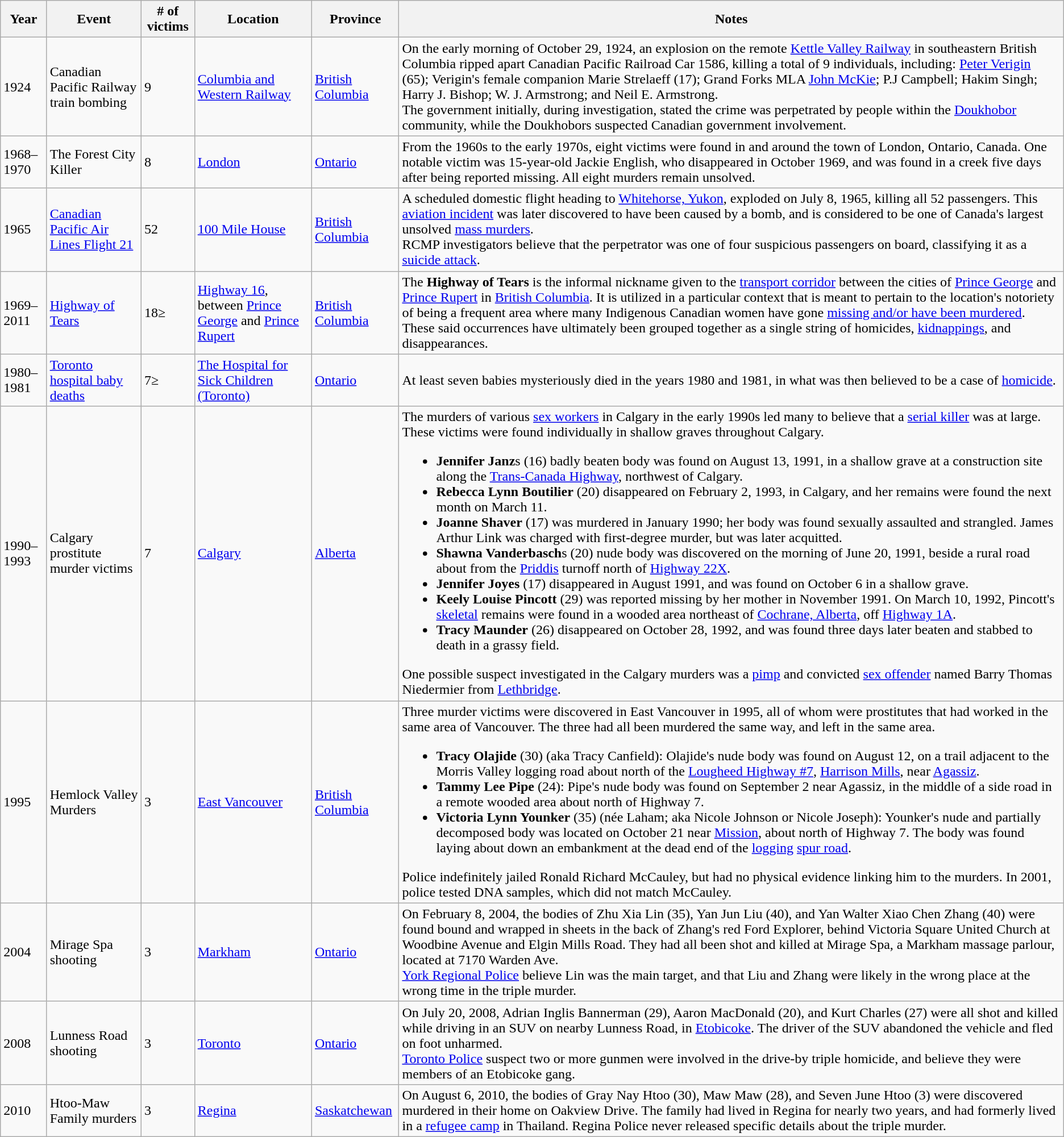<table class="wikitable sortable">
<tr>
<th>Year</th>
<th>Event</th>
<th># of victims</th>
<th>Location</th>
<th>Province</th>
<th>Notes</th>
</tr>
<tr>
<td>1924</td>
<td>Canadian Pacific Railway train bombing</td>
<td>9</td>
<td><a href='#'>Columbia and Western Railway</a></td>
<td><a href='#'>British Columbia</a></td>
<td>On the early morning of October 29, 1924, an explosion on the remote <a href='#'>Kettle Valley Railway</a> in southeastern British Columbia ripped apart Canadian Pacific Railroad Car 1586, killing a total of 9 individuals, including: <a href='#'>Peter Verigin</a> (65); Verigin's female companion Marie Strelaeff (17); Grand Forks MLA <a href='#'>John McKie</a>; P.J Campbell; Hakim Singh; Harry J. Bishop; W. J. Armstrong; and Neil E. Armstrong.<br>The government initially, during investigation, stated the crime was perpetrated by people within the <a href='#'>Doukhobor</a> community, while the Doukhobors suspected Canadian government involvement.</td>
</tr>
<tr>
<td>1968–1970</td>
<td>The Forest City Killer</td>
<td>8</td>
<td><a href='#'>London</a></td>
<td><a href='#'>Ontario</a></td>
<td>From the 1960s to the early 1970s, eight victims were found in and around the town of London, Ontario, Canada. One notable victim was 15-year-old Jackie English, who disappeared in October 1969, and was found in a creek five days after being reported missing. All eight murders remain unsolved.</td>
</tr>
<tr>
<td>1965</td>
<td><a href='#'>Canadian Pacific Air Lines Flight 21</a></td>
<td>52</td>
<td><a href='#'>100 Mile House</a></td>
<td><a href='#'>British Columbia</a></td>
<td>A scheduled domestic flight heading to <a href='#'>Whitehorse, Yukon</a>, exploded on July 8, 1965, killing all 52 passengers. This <a href='#'>aviation incident</a> was later discovered to have been caused by a bomb, and is considered to be one of Canada's largest unsolved <a href='#'>mass murders</a>.<br>RCMP investigators believe that the perpetrator was one of four suspicious passengers on board, classifying it as a <a href='#'>suicide attack</a>.</td>
</tr>
<tr>
<td>1969–2011</td>
<td><a href='#'>Highway of Tears</a></td>
<td>18≥</td>
<td><a href='#'>Highway 16</a>, between <a href='#'>Prince George</a> and <a href='#'>Prince Rupert</a></td>
<td><a href='#'>British Columbia</a></td>
<td>The <strong>Highway of Tears</strong> is the informal nickname given to the <a href='#'>transport corridor</a> between the cities of <a href='#'>Prince George</a> and <a href='#'>Prince Rupert</a> in <a href='#'>British Columbia</a>. It is utilized in a particular context that is meant to pertain to the location's notoriety of being a frequent area where many Indigenous Canadian women have gone <a href='#'>missing and/or have been murdered</a>. These said occurrences have ultimately been grouped together as a single string of homicides, <a href='#'>kidnappings</a>, and disappearances.</td>
</tr>
<tr>
<td>1980–1981</td>
<td><a href='#'>Toronto hospital baby deaths</a></td>
<td>7≥</td>
<td><a href='#'>The Hospital for Sick Children (Toronto)</a></td>
<td><a href='#'>Ontario</a></td>
<td>At least seven babies mysteriously died in the years 1980 and 1981, in what was then believed to be a case of <a href='#'>homicide</a>.</td>
</tr>
<tr>
<td>1990–1993</td>
<td>Calgary prostitute murder victims</td>
<td>7</td>
<td><a href='#'>Calgary</a></td>
<td><a href='#'>Alberta</a></td>
<td>The murders of various <a href='#'>sex workers</a> in Calgary in the early 1990s led many to believe that a <a href='#'>serial killer</a> was at large. These victims were found individually in shallow graves throughout Calgary.<br><ul><li><strong>Jennifer Janz</strong>s (16) badly beaten body was found on August 13, 1991, in a shallow grave at a construction site along the <a href='#'>Trans-Canada Highway</a>, northwest of Calgary.</li><li><strong>Rebecca Lynn Boutilier</strong> (20) disappeared on February 2, 1993, in Calgary, and her remains were found the next month on March 11.</li><li><strong>Joanne Shaver</strong> (17) was murdered in January 1990; her body was found sexually assaulted and strangled. James Arthur Link was charged with first-degree murder, but was later acquitted.</li><li><strong>Shawna Vanderbasch</strong>s (20) nude body was discovered on the morning of June 20, 1991, beside a rural road about  from the <a href='#'>Priddis</a> turnoff north of <a href='#'>Highway 22X</a>.</li><li><strong>Jennifer Joyes</strong> (17) disappeared in August 1991, and was found on October 6 in a shallow grave.</li><li><strong>Keely Louise Pincott</strong> (29) was reported missing by her mother in November 1991. On March 10, 1992, Pincott's <a href='#'>skeletal</a> remains were found in a wooded area  northeast of <a href='#'>Cochrane, Alberta</a>, off <a href='#'>Highway 1A</a>.</li><li><strong>Tracy Maunder</strong> (26) disappeared on October 28, 1992, and was found three days later beaten and stabbed to death in a grassy field.</li></ul>One possible suspect investigated in the Calgary murders was a <a href='#'>pimp</a> and convicted <a href='#'>sex offender</a> named Barry Thomas Niedermier from <a href='#'>Lethbridge</a>.</td>
</tr>
<tr>
<td>1995</td>
<td>Hemlock Valley Murders</td>
<td>3</td>
<td><a href='#'>East Vancouver</a></td>
<td><a href='#'>British Columbia</a></td>
<td>Three murder victims were discovered in East Vancouver in 1995, all of whom were prostitutes that had worked in the same area of Vancouver. The three had all been murdered the same way, and left in the same area.<br><ul><li><strong>Tracy Olajide</strong> (30) (aka Tracy Canfield): Olajide's nude body was found on August 12, on a trail adjacent to the Morris Valley logging road about  north of the <a href='#'>Lougheed Highway #7</a>, <a href='#'>Harrison Mills</a>, near <a href='#'>Agassiz</a>.</li><li><strong>Tammy Lee Pipe</strong> (24): Pipe's nude body was found on September 2 near Agassiz, in the middle of a side road in a remote wooded area about  north of Highway 7.</li><li><strong>Victoria Lynn Younker</strong> (35) (née Laham; aka Nicole Johnson or Nicole Joseph): Younker's nude and partially decomposed body was located on October 21 near <a href='#'>Mission</a>, about  north of Highway 7. The body was found laying about  down an embankment at the dead end of the <a href='#'>logging</a> <a href='#'>spur road</a>.</li></ul>Police indefinitely jailed Ronald Richard McCauley, but had no physical evidence linking him to the murders. In 2001, police tested DNA samples, which did not match McCauley.</td>
</tr>
<tr>
<td>2004</td>
<td>Mirage Spa shooting</td>
<td>3</td>
<td><a href='#'>Markham</a></td>
<td><a href='#'>Ontario</a></td>
<td>On February 8, 2004, the bodies of Zhu Xia Lin (35), Yan Jun Liu (40), and Yan Walter Xiao Chen Zhang (40) were found bound and wrapped in sheets in the back of Zhang's red Ford Explorer, behind Victoria Square United Church at Woodbine Avenue and Elgin Mills Road. They had all been shot and killed at Mirage Spa, a Markham massage parlour, located at 7170 Warden Ave.<br><a href='#'>York Regional Police</a> believe Lin was the main target, and that Liu and Zhang were likely in the wrong place at the wrong time in the triple murder.</td>
</tr>
<tr>
<td>2008</td>
<td>Lunness Road shooting</td>
<td>3</td>
<td><a href='#'>Toronto</a></td>
<td><a href='#'>Ontario</a></td>
<td>On July 20, 2008, Adrian Inglis Bannerman (29), Aaron MacDonald (20), and Kurt Charles (27) were all shot and killed while driving in an SUV on nearby Lunness Road, in <a href='#'>Etobicoke</a>. The driver of the SUV abandoned the vehicle and fled on foot unharmed.<br><a href='#'>Toronto Police</a> suspect two or more gunmen were involved in the drive-by triple homicide, and believe they were members of an Etobicoke gang.</td>
</tr>
<tr>
<td>2010</td>
<td>Htoo-Maw Family murders</td>
<td>3</td>
<td><a href='#'>Regina</a></td>
<td><a href='#'>Saskatchewan</a></td>
<td>On August 6, 2010, the bodies of Gray Nay Htoo (30), Maw Maw (28), and Seven June Htoo (3) were discovered murdered in their home on Oakview Drive. The family had lived in Regina for nearly two years, and had formerly lived in a <a href='#'>refugee camp</a> in Thailand. Regina Police never released specific details about the triple murder.</td>
</tr>
</table>
